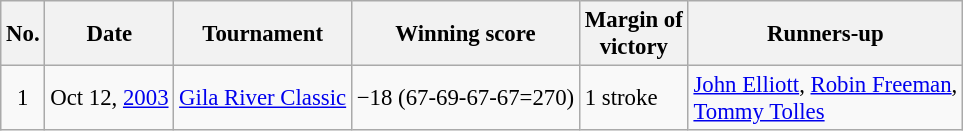<table class="wikitable" style="font-size:95%;">
<tr>
<th>No.</th>
<th>Date</th>
<th>Tournament</th>
<th>Winning score</th>
<th>Margin of<br>victory</th>
<th>Runners-up</th>
</tr>
<tr>
<td align=center>1</td>
<td align=right>Oct 12, <a href='#'>2003</a></td>
<td><a href='#'>Gila River Classic</a></td>
<td>−18 (67-69-67-67=270)</td>
<td>1 stroke</td>
<td> <a href='#'>John Elliott</a>,  <a href='#'>Robin Freeman</a>,<br> <a href='#'>Tommy Tolles</a></td>
</tr>
</table>
